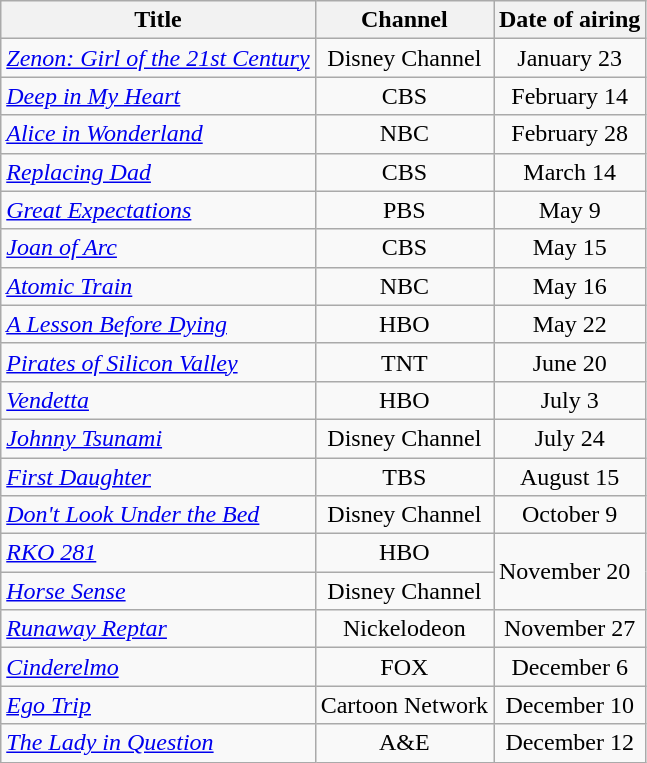<table class="wikitable">
<tr>
<th>Title</th>
<th>Channel</th>
<th>Date of airing</th>
</tr>
<tr>
<td><em><a href='#'>Zenon: Girl of the 21st Century</a></em></td>
<td style="text-align:center;">Disney Channel</td>
<td style="text-align:center;">January 23</td>
</tr>
<tr>
<td><em><a href='#'>Deep in My Heart</a></em></td>
<td style="text-align:center;">CBS</td>
<td style="text-align:center;">February 14</td>
</tr>
<tr>
<td><em><a href='#'>Alice in Wonderland</a></em></td>
<td style="text-align:center;">NBC</td>
<td style="text-align:center;">February 28</td>
</tr>
<tr>
<td><em><a href='#'>Replacing Dad</a></em></td>
<td style="text-align:center;">CBS</td>
<td style="text-align:center;">March 14</td>
</tr>
<tr>
<td><em><a href='#'>Great Expectations</a></em></td>
<td style="text-align:center;">PBS</td>
<td style="text-align:center;">May 9<br></td>
</tr>
<tr>
<td><em><a href='#'>Joan of Arc</a></em></td>
<td style="text-align:center;">CBS</td>
<td style="text-align:center;">May 15</td>
</tr>
<tr>
<td><em><a href='#'>Atomic Train</a></em></td>
<td style="text-align:center;">NBC</td>
<td style="text-align:center;">May 16</td>
</tr>
<tr>
<td><em><a href='#'>A Lesson Before Dying</a></em></td>
<td style="text-align:center;">HBO</td>
<td style="text-align:center;">May 22</td>
</tr>
<tr>
<td><em><a href='#'>Pirates of Silicon Valley</a></em></td>
<td style="text-align:center;">TNT</td>
<td style="text-align:center;">June 20</td>
</tr>
<tr>
<td><em><a href='#'>Vendetta</a></em></td>
<td style="text-align:center;">HBO</td>
<td style="text-align:center;">July 3</td>
</tr>
<tr>
<td><em><a href='#'>Johnny Tsunami</a></em></td>
<td style="text-align:center;">Disney Channel</td>
<td style="text-align:center;">July 24</td>
</tr>
<tr>
<td><em><a href='#'>First Daughter</a></em></td>
<td style="text-align:center;">TBS</td>
<td style="text-align:center;">August 15</td>
</tr>
<tr>
<td><em><a href='#'>Don't Look Under the Bed</a></em></td>
<td style="text-align:center;">Disney Channel</td>
<td style="text-align:center;">October 9</td>
</tr>
<tr>
<td><em><a href='#'>RKO 281</a></em></td>
<td style="text-align:center;">HBO</td>
<td rowspan="2">November 20</td>
</tr>
<tr>
<td><em><a href='#'>Horse Sense</a></em></td>
<td style="text-align:center;">Disney Channel</td>
</tr>
<tr>
<td><em><a href='#'>Runaway Reptar</a></em></td>
<td style="text-align:center;">Nickelodeon</td>
<td style="text-align:center;">November 27</td>
</tr>
<tr>
<td><em><a href='#'>Cinderelmo</a></em></td>
<td style="text-align:center;">FOX</td>
<td style="text-align:center;">December 6</td>
</tr>
<tr>
<td><em><a href='#'>Ego Trip</a></em></td>
<td style="text-align:center;">Cartoon Network</td>
<td style="text-align:center;">December 10</td>
</tr>
<tr>
<td><em><a href='#'>The Lady in Question</a></em></td>
<td style="text-align:center;">A&E</td>
<td style="text-align:center;">December 12</td>
</tr>
</table>
